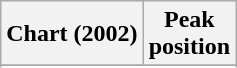<table class="wikitable sortable plainrowheaders" style="text-align:center">
<tr>
<th scope="col">Chart (2002)</th>
<th scope="col">Peak<br> position</th>
</tr>
<tr>
</tr>
<tr>
</tr>
</table>
